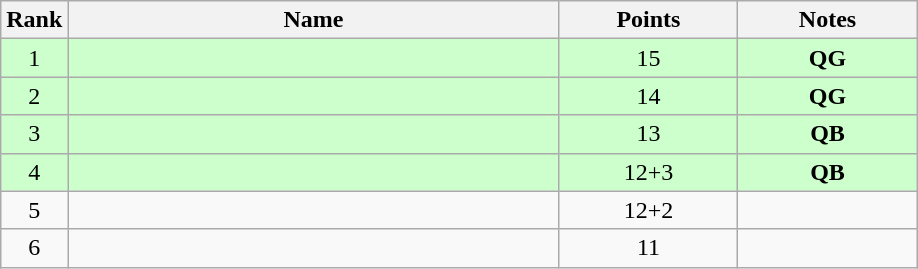<table class="wikitable" style="text-align:center;">
<tr>
<th>Rank</th>
<th style="width:20em;">Name</th>
<th style="width:7em;">Points</th>
<th style="width:7em;">Notes</th>
</tr>
<tr bgcolor=ccffcc>
<td>1</td>
<td align=left></td>
<td>15</td>
<td><strong>QG</strong></td>
</tr>
<tr bgcolor=ccffcc>
<td>2</td>
<td align=left></td>
<td>14</td>
<td><strong>QG</strong></td>
</tr>
<tr bgcolor=ccffcc>
<td>3</td>
<td align=left></td>
<td>13</td>
<td><strong>QB</strong></td>
</tr>
<tr bgcolor=ccffcc>
<td>4</td>
<td align=left></td>
<td>12+3</td>
<td><strong>QB</strong></td>
</tr>
<tr>
<td>5</td>
<td align=left></td>
<td>12+2</td>
<td></td>
</tr>
<tr>
<td>6</td>
<td align=left></td>
<td>11</td>
<td></td>
</tr>
</table>
